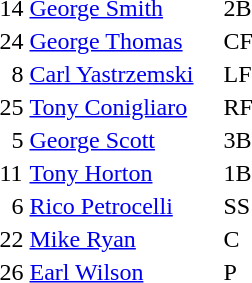<table>
<tr>
<td>14</td>
<td><a href='#'>George Smith</a></td>
<td>2B</td>
</tr>
<tr>
<td>24</td>
<td><a href='#'>George Thomas</a></td>
<td>CF</td>
</tr>
<tr>
<td>  8</td>
<td><a href='#'>Carl Yastrzemski</a>    </td>
<td>LF</td>
</tr>
<tr>
<td>25</td>
<td><a href='#'>Tony Conigliaro</a></td>
<td>RF</td>
</tr>
<tr>
<td>  5</td>
<td><a href='#'>George Scott</a></td>
<td>3B</td>
</tr>
<tr>
<td>11</td>
<td><a href='#'>Tony Horton</a></td>
<td>1B</td>
</tr>
<tr>
<td>  6</td>
<td><a href='#'>Rico Petrocelli</a></td>
<td>SS</td>
</tr>
<tr>
<td>22</td>
<td><a href='#'>Mike Ryan</a></td>
<td>C</td>
</tr>
<tr>
<td>26</td>
<td><a href='#'>Earl Wilson</a></td>
<td>P</td>
</tr>
<tr>
</tr>
</table>
